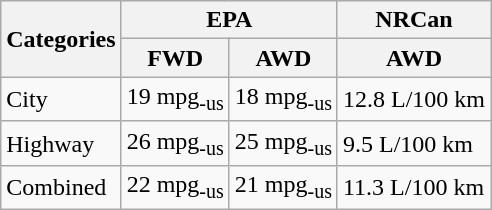<table class="wikitable">
<tr>
<th rowspan="2">Categories</th>
<th colspan="2">EPA</th>
<th>NRCan</th>
</tr>
<tr>
<th>FWD</th>
<th>AWD</th>
<th>AWD</th>
</tr>
<tr>
<td>City</td>
<td>19 mpg<sub>‑us</sub></td>
<td>18 mpg<sub>‑us</sub></td>
<td>12.8 L/100 km</td>
</tr>
<tr>
<td>Highway</td>
<td>26 mpg<sub>‑us</sub></td>
<td>25 mpg<sub>‑us</sub></td>
<td>9.5 L/100 km</td>
</tr>
<tr>
<td>Combined</td>
<td>22 mpg<sub>‑us</sub></td>
<td>21 mpg<sub>‑us</sub></td>
<td>11.3 L/100 km</td>
</tr>
</table>
